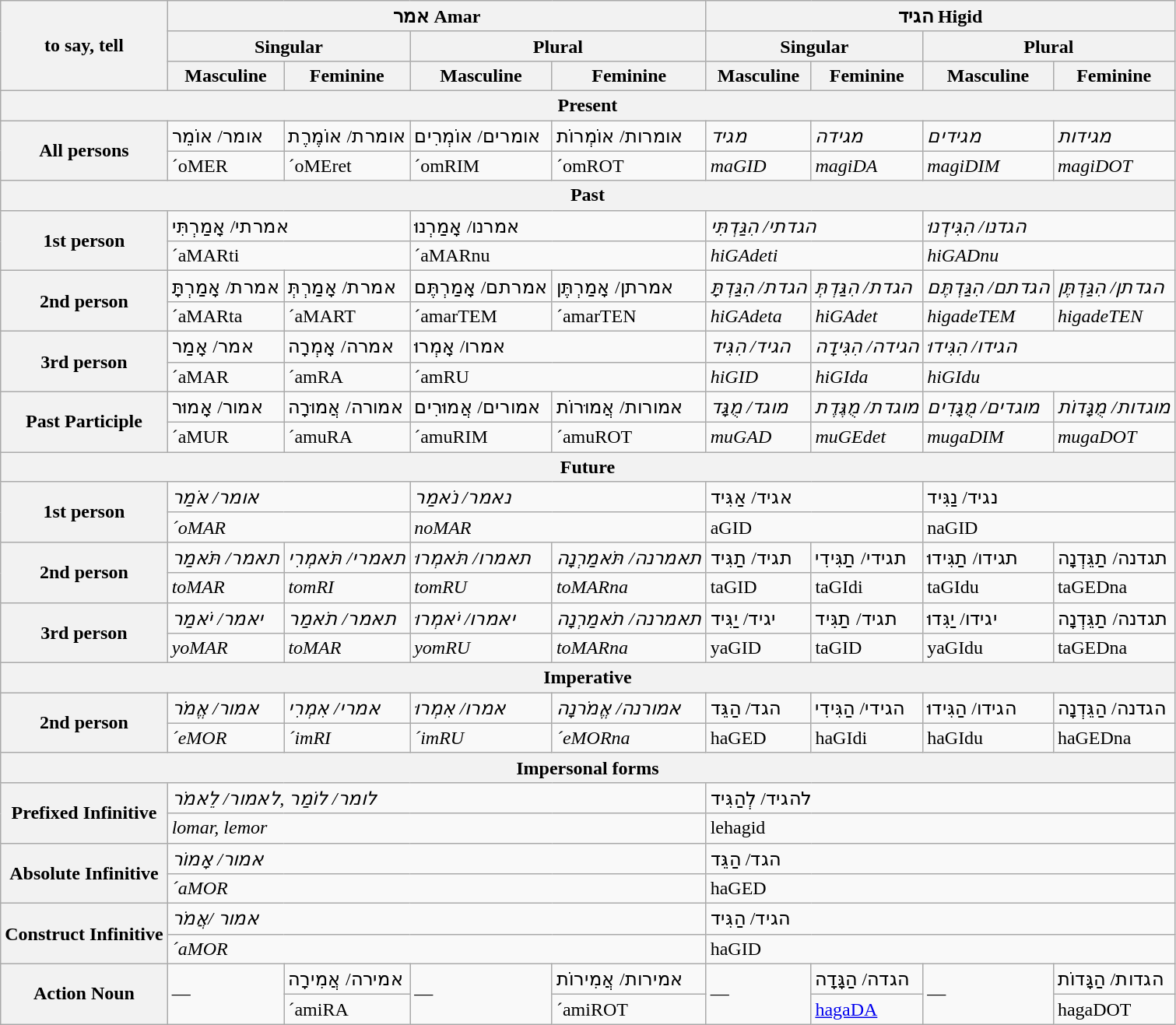<table class="wikitable mw-collapsible mw-collapsed">
<tr>
<th rowspan="3">to say, tell</th>
<th colspan="4">אמר Amar</th>
<th colspan="4">הגיד Higid</th>
</tr>
<tr>
<th colspan="2">Singular</th>
<th colspan="2">Plural</th>
<th colspan="2">Singular</th>
<th colspan="2">Plural</th>
</tr>
<tr>
<th>Masculine</th>
<th>Feminine</th>
<th>Masculine</th>
<th>Feminine</th>
<th>Masculine</th>
<th>Feminine</th>
<th>Masculine</th>
<th>Feminine</th>
</tr>
<tr>
<th colspan="9">Present</th>
</tr>
<tr>
<th rowspan="2">All persons</th>
<td>אומר/ אוֹמֵר</td>
<td>אומרת/ אוֹמֶרֶת</td>
<td>אומרים/ אוֹמְרִים</td>
<td>אומרות/ אוֹמְרוֹת</td>
<td><em>מגיד</em></td>
<td><em>מגידה</em></td>
<td><em>מגידים</em></td>
<td><em>מגידות</em></td>
</tr>
<tr>
<td>´oMER</td>
<td>´oMEret</td>
<td>´omRIM</td>
<td>´omROT</td>
<td><em>maGID</em></td>
<td><em>magiDA</em></td>
<td><em>magiDIM</em></td>
<td><em>magiDOT</em></td>
</tr>
<tr>
<th colspan="9">Past</th>
</tr>
<tr>
<th rowspan="2">1st person</th>
<td colspan="2">אמרתי/ אָמַרְתִּי</td>
<td colspan="2">אמרנו/ אָמַרְנוּ</td>
<td colspan="2"><em>הגדתי/ הִגַּדְתִּי</em></td>
<td colspan="2"><em>הגדנו/ הִגִּידְנוּ</em></td>
</tr>
<tr>
<td colspan="2">´aMARti</td>
<td colspan="2">´aMARnu</td>
<td colspan="2"><em>hiGAdeti</em></td>
<td colspan="2"><em>hiGADnu</em></td>
</tr>
<tr>
<th rowspan="2">2nd person</th>
<td>אמרת/ אָמַרְתָּ</td>
<td>אמרת/ אָמַרְתְּ</td>
<td>אמרתם/ אָמַרְתֶּם</td>
<td>אמרתן/ אָמַרְתֶּן</td>
<td><em>הגדת/ הִגַּדְתָּ</em></td>
<td><em>הגדת/ הִגַּדְתְּ</em></td>
<td><em>הגדתם/ הִגַּדְתֶּם</em></td>
<td><em>הגדתן/ הִגַּדְתֶּן</em></td>
</tr>
<tr>
<td>´aMARta</td>
<td>´aMART</td>
<td>´amarTEM</td>
<td>´amarTEN</td>
<td><em>hiGAdeta</em></td>
<td><em>hiGAdet</em></td>
<td><em>higadeTEM</em></td>
<td><em>higadeTEN</em></td>
</tr>
<tr>
<th rowspan="2">3rd person</th>
<td>אמר/ אָמַר</td>
<td>אמרה/ אָמְרָה</td>
<td colspan="2">אמרו/ אָמְרוּ</td>
<td><em>הגיד/ הִגִּיד</em></td>
<td><em>הגידה/ הִגִּידָה</em></td>
<td colspan="2"><em>הגידו/ הִגִּידוּ</em></td>
</tr>
<tr>
<td>´aMAR</td>
<td>´amRA</td>
<td colspan="2">´amRU</td>
<td><em>hiGID</em></td>
<td><em>hiGIda</em></td>
<td colspan="2"><em>hiGIdu</em></td>
</tr>
<tr>
<th rowspan="2">Past Participle</th>
<td>אמור/ אָמוּר</td>
<td>אמורה/ אֲמוּרָה</td>
<td>אמורים/ אֲמוּרִים</td>
<td>אמורות/ אֲמוּרוֹת</td>
<td><em>מוגד/ מֻגָּד</em></td>
<td><em>מוגדת/ מֻגֶּדֶת</em></td>
<td><em>מוגדים/ מֻגָּדִים</em></td>
<td><em>מוגדות/ מֻגָּדוֹת</em></td>
</tr>
<tr>
<td>´aMUR</td>
<td>´amuRA</td>
<td>´amuRIM</td>
<td>´amuROT</td>
<td><em>muGAD</em></td>
<td><em>muGEdet</em></td>
<td><em>mugaDIM</em></td>
<td><em>mugaDOT</em></td>
</tr>
<tr>
<th colspan="9">Future</th>
</tr>
<tr>
<th rowspan="2">1st person</th>
<td colspan="2"><em>אומר/ אֹמַר</em></td>
<td colspan="2"><em>נאמר/ נֹאמַר</em></td>
<td colspan="2">אגיד/ אַגִּיד</td>
<td colspan="2">נגיד/ נַגִּיד</td>
</tr>
<tr>
<td colspan="2"><em>´oMAR</em></td>
<td colspan="2"><em>noMAR</em></td>
<td colspan="2">aGID</td>
<td colspan="2">naGID</td>
</tr>
<tr>
<th rowspan="2">2nd person</th>
<td><em>תאמר/ תֹּאמַר</em></td>
<td><em>תאמרי/ תֹּאמְרִי</em></td>
<td><em>תאמרו/ תֹּאמְרוּ</em></td>
<td><em>תאמרנה/ תֹּאמַרְנָה</em></td>
<td>תגיד/ תַגִּיד</td>
<td>תגידי/ תַגִּידִי</td>
<td>תגידו/ תַגִּידוּ</td>
<td>תגדנה/ תַגֵּדְנָה</td>
</tr>
<tr>
<td><em>toMAR</em></td>
<td><em>tomRI</em></td>
<td><em>tomRU</em></td>
<td><em>toMARna</em></td>
<td>taGID</td>
<td>taGIdi</td>
<td>taGIdu</td>
<td>taGEDna</td>
</tr>
<tr>
<th rowspan="2">3rd person</th>
<td><em>יאמר/ יֹאמַר</em></td>
<td><em>תאמר/ תֹאמַר</em></td>
<td><em>יאמרו/ יֹאמְרוּ</em></td>
<td><em>תאמרנה/ תֹאמַרְנָה</em></td>
<td>יגיד/ יַגִּיד</td>
<td>תגיד/ תַגִּיד</td>
<td>יגידו/ יַגִּדוּ</td>
<td>תגדנה/ תַגֵּדְנָה</td>
</tr>
<tr>
<td><em>yoMAR</em></td>
<td><em>toMAR</em></td>
<td><em>yomRU</em></td>
<td><em>toMARna</em></td>
<td>yaGID</td>
<td>taGID</td>
<td>yaGIdu</td>
<td>taGEDna</td>
</tr>
<tr>
<th colspan="9">Imperative</th>
</tr>
<tr>
<th rowspan="2">2nd person</th>
<td><em>אמור/ אֱמֹר</em></td>
<td><em>אמרי/ אִמְרִי</em></td>
<td><em>אמרו/ אִמְרוּ</em></td>
<td><em>אמורנה/ אֱמֹרנָה</em></td>
<td>הגד/ הַגֵּד</td>
<td>הגידי/ הַגִּידִי</td>
<td>הגידו/ הַגִּידוּ</td>
<td>הגדנה/ הַגֵּדְנָה</td>
</tr>
<tr>
<td><em>´eMOR</em></td>
<td><em>´imRI</em></td>
<td><em>´imRU</em></td>
<td><em>´eMORna</em></td>
<td>haGED</td>
<td>haGIdi</td>
<td>haGIdu</td>
<td>haGEDna</td>
</tr>
<tr>
<th colspan="9">Impersonal forms</th>
</tr>
<tr>
<th rowspan="2">Prefixed Infinitive</th>
<td colspan="4"><em>לומר/ לוֹמַר ,לאמור/ לֵאמֹר</em></td>
<td colspan="4">להגיד/ לְהַגִּיד</td>
</tr>
<tr>
<td colspan="4"><em>lomar, lemor</em></td>
<td colspan="4">lehagid</td>
</tr>
<tr>
<th rowspan="2">Absolute Infinitive</th>
<td colspan="4"><em>אמור/ אָמוֹר</em></td>
<td colspan="4">הגד/ הַגֵּד</td>
</tr>
<tr>
<td colspan="4"><em>´aMOR</em></td>
<td colspan="4">haGED</td>
</tr>
<tr>
<th rowspan="2">Construct Infinitive</th>
<td colspan="4"><em>אמור /אֲמֹר</em></td>
<td colspan="4">הגיד/ הַגִּיד</td>
</tr>
<tr>
<td colspan="4"><em>´aMOR</em></td>
<td colspan="4">haGID</td>
</tr>
<tr>
<th rowspan="2">Action Noun</th>
<td rowspan="2">—</td>
<td>אמירה/ אֲמִירָה</td>
<td rowspan="2">—</td>
<td>אמירות/ אֲמִירוֹת</td>
<td rowspan="2">—</td>
<td>הגדה/ הַגָּדָה</td>
<td rowspan="2">—</td>
<td>הגדות/ הַגָּדוֹת</td>
</tr>
<tr>
<td>´amiRA</td>
<td>´amiROT</td>
<td><a href='#'>hagaDA</a></td>
<td>hagaDOT</td>
</tr>
</table>
